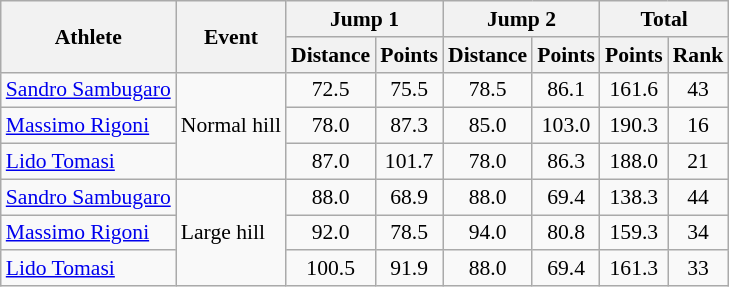<table class="wikitable" style="font-size:90%">
<tr>
<th rowspan="2">Athlete</th>
<th rowspan="2">Event</th>
<th colspan="2">Jump 1</th>
<th colspan="2">Jump 2</th>
<th colspan="2">Total</th>
</tr>
<tr>
<th>Distance</th>
<th>Points</th>
<th>Distance</th>
<th>Points</th>
<th>Points</th>
<th>Rank</th>
</tr>
<tr>
<td><a href='#'>Sandro Sambugaro</a></td>
<td rowspan="3">Normal hill</td>
<td align="center">72.5</td>
<td align="center">75.5</td>
<td align="center">78.5</td>
<td align="center">86.1</td>
<td align="center">161.6</td>
<td align="center">43</td>
</tr>
<tr>
<td><a href='#'>Massimo Rigoni</a></td>
<td align="center">78.0</td>
<td align="center">87.3</td>
<td align="center">85.0</td>
<td align="center">103.0</td>
<td align="center">190.3</td>
<td align="center">16</td>
</tr>
<tr>
<td><a href='#'>Lido Tomasi</a></td>
<td align="center">87.0</td>
<td align="center">101.7</td>
<td align="center">78.0</td>
<td align="center">86.3</td>
<td align="center">188.0</td>
<td align="center">21</td>
</tr>
<tr>
<td><a href='#'>Sandro Sambugaro</a></td>
<td rowspan="3">Large hill</td>
<td align="center">88.0</td>
<td align="center">68.9</td>
<td align="center">88.0</td>
<td align="center">69.4</td>
<td align="center">138.3</td>
<td align="center">44</td>
</tr>
<tr>
<td><a href='#'>Massimo Rigoni</a></td>
<td align="center">92.0</td>
<td align="center">78.5</td>
<td align="center">94.0</td>
<td align="center">80.8</td>
<td align="center">159.3</td>
<td align="center">34</td>
</tr>
<tr>
<td><a href='#'>Lido Tomasi</a></td>
<td align="center">100.5</td>
<td align="center">91.9</td>
<td align="center">88.0</td>
<td align="center">69.4</td>
<td align="center">161.3</td>
<td align="center">33</td>
</tr>
</table>
